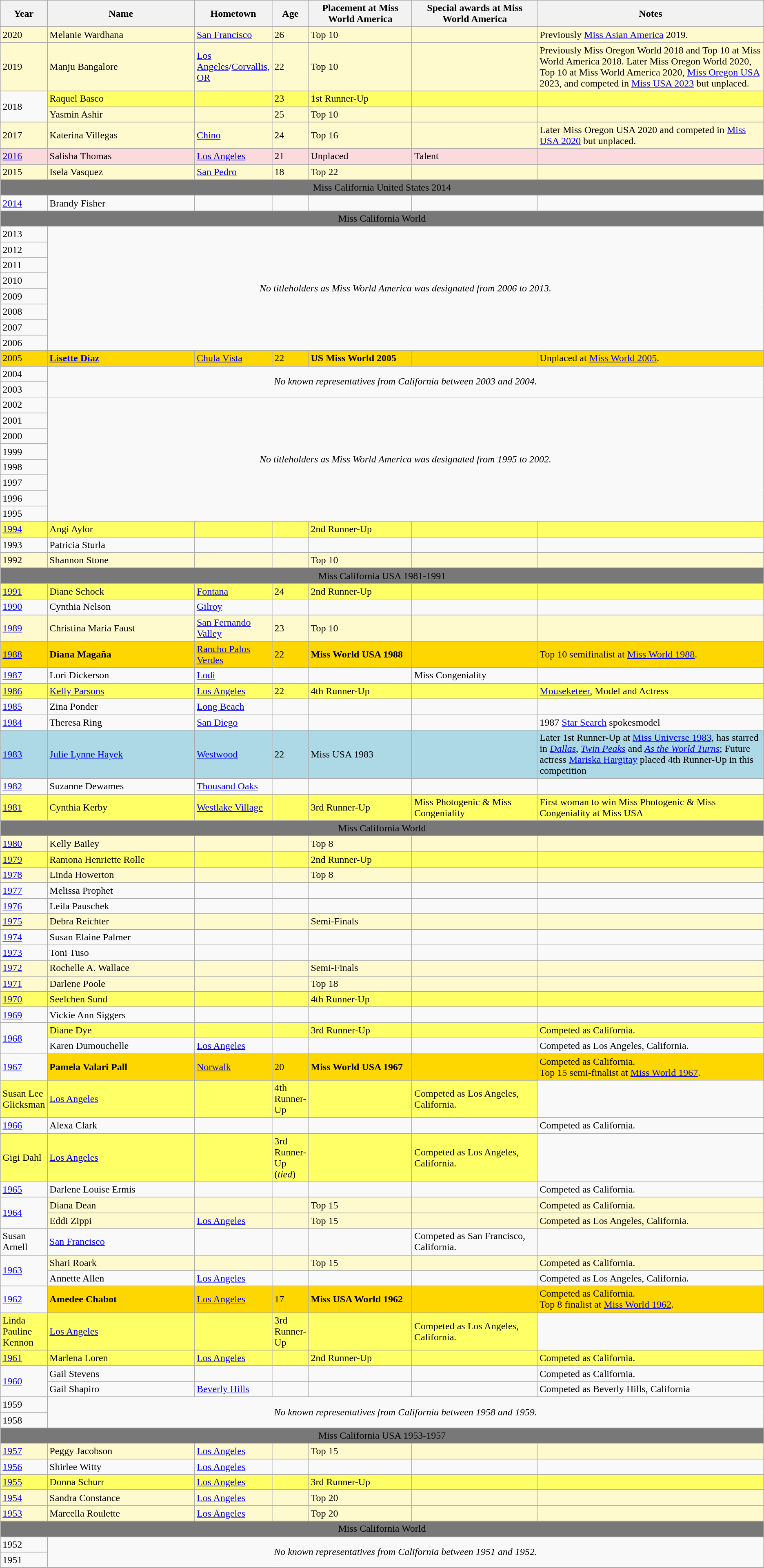<table class="wikitable">
<tr>
<th width=5%>Year</th>
<th width=20%>Name</th>
<th width=10%>Hometown</th>
<th width=3%>Age<br></th>
<th width=14%>Placement at Miss World America</th>
<th width=17%>Special awards at Miss World America</th>
<th width=31%>Notes</th>
</tr>
<tr>
</tr>
<tr style="background-color:#FFFACD;">
<td>2020</td>
<td>Melanie Wardhana</td>
<td><a href='#'>San Francisco</a></td>
<td>26</td>
<td>Top 10</td>
<td></td>
<td>Previously <a href='#'>Miss Asian America</a> 2019.</td>
</tr>
<tr>
</tr>
<tr style="background-color:#FFFACD;">
<td>2019</td>
<td>Manju Bangalore</td>
<td><a href='#'>Los Angeles</a>/<a href='#'>Corvallis, OR</a></td>
<td>22</td>
<td>Top 10</td>
<td></td>
<td>Previously Miss Oregon World 2018 and Top 10 at Miss World America 2018. Later Miss Oregon World 2020, Top 10 at Miss World America 2020, <a href='#'>Miss Oregon USA</a> 2023, and competed in <a href='#'>Miss USA 2023</a> but unplaced.</td>
</tr>
<tr>
<td rowspan=2>2018</td>
<td style="background-color:#FFFF66;">Raquel Basco</td>
<td style="background-color:#FFFF66;"></td>
<td style="background-color:#FFFF66;">23</td>
<td style="background-color:#FFFF66;">1st Runner-Up</td>
<td style="background-color:#FFFF66;"></td>
<td style="background-color:#FFFF66;"></td>
</tr>
<tr>
<td style="background-color:#FFFACD;">Yasmin Ashir</td>
<td style="background-color:#FFFACD;"></td>
<td style="background-color:#FFFACD;">25</td>
<td style="background-color:#FFFACD;">Top 10</td>
<td style="background-color:#FFFACD;"></td>
<td style="background-color:#FFFACD;"></td>
</tr>
<tr>
</tr>
<tr style="background-color:#FFFACD;">
<td>2017</td>
<td>Katerina Villegas</td>
<td><a href='#'>Chino</a></td>
<td>24</td>
<td>Top 16</td>
<td></td>
<td>Later Miss Oregon USA 2020 and competed in <a href='#'>Miss USA 2020</a> but unplaced.</td>
</tr>
<tr>
</tr>
<tr style="background-color:#FADADD;">
<td><a href='#'>2016</a></td>
<td>Salisha Thomas</td>
<td><a href='#'>Los Angeles</a></td>
<td>21</td>
<td>Unplaced</td>
<td>Talent</td>
<td></td>
</tr>
<tr>
</tr>
<tr style="background-color:#FFFACD;">
<td>2015</td>
<td>Isela Vasquez</td>
<td><a href='#'>San Pedro</a></td>
<td>18</td>
<td>Top 22</td>
<td></td>
<td></td>
</tr>
<tr bgcolor="#787878" align="center">
<td colspan="7"><span>Miss California United States 2014</span></td>
</tr>
<tr>
<td><a href='#'>2014</a></td>
<td>Brandy Fisher</td>
<td></td>
<td></td>
<td></td>
<td></td>
<td></td>
</tr>
<tr bgcolor="#787878" align="center">
<td colspan="7"><span>Miss California World</span></td>
</tr>
<tr>
<td>2013</td>
<td rowspan=8 colspan=6 align=center><em>No titleholders as Miss World America was designated from 2006 to 2013.</em></td>
</tr>
<tr>
<td>2012</td>
</tr>
<tr>
<td>2011</td>
</tr>
<tr>
<td>2010</td>
</tr>
<tr>
<td>2009</td>
</tr>
<tr>
<td>2008</td>
</tr>
<tr>
<td>2007</td>
</tr>
<tr>
<td>2006</td>
</tr>
<tr>
</tr>
<tr style="background-color:GOLD;">
<td>2005</td>
<td><strong><a href='#'>Lisette Diaz</a></strong></td>
<td><a href='#'>Chula Vista</a></td>
<td>22</td>
<td><strong>US Miss World 2005</strong></td>
<td></td>
<td>Unplaced at <a href='#'>Miss World 2005</a>.</td>
</tr>
<tr>
<td>2004</td>
<td rowspan=2 colspan=6 align=center><em>No known representatives from California between 2003 and 2004.</em></td>
</tr>
<tr>
<td>2003</td>
</tr>
<tr>
<td>2002</td>
<td rowspan=8 colspan=6 align=center><em>No titleholders as Miss World America was designated from 1995 to 2002.</em></td>
</tr>
<tr>
<td>2001</td>
</tr>
<tr>
<td>2000</td>
</tr>
<tr>
<td>1999</td>
</tr>
<tr>
<td>1998</td>
</tr>
<tr>
<td>1997</td>
</tr>
<tr>
<td>1996</td>
</tr>
<tr>
<td>1995</td>
</tr>
<tr>
</tr>
<tr style="background-color:#FFFF66;">
<td><a href='#'>1994</a></td>
<td>Angi Aylor</td>
<td></td>
<td></td>
<td>2nd Runner-Up</td>
<td></td>
<td></td>
</tr>
<tr>
<td>1993</td>
<td>Patricia Sturla</td>
<td></td>
<td></td>
<td></td>
<td></td>
<td></td>
</tr>
<tr>
</tr>
<tr style="background-color:#FFFACD;">
<td>1992</td>
<td>Shannon Stone</td>
<td></td>
<td></td>
<td>Top 10</td>
<td></td>
<td></td>
</tr>
<tr bgcolor="#787878" align="center">
<td colspan="7"><span>Miss California USA 1981-1991</span></td>
</tr>
<tr>
</tr>
<tr style="background-color:#FFFF66;">
<td><a href='#'>1991</a></td>
<td>Diane Schock</td>
<td><a href='#'>Fontana</a></td>
<td>24</td>
<td>2nd Runner-Up</td>
<td></td>
<td></td>
</tr>
<tr>
<td><a href='#'>1990</a></td>
<td>Cynthia Nelson</td>
<td><a href='#'>Gilroy</a></td>
<td></td>
<td></td>
<td></td>
<td></td>
</tr>
<tr>
</tr>
<tr style="background-color:#FFFACD;">
<td><a href='#'>1989</a></td>
<td>Christina Maria Faust</td>
<td><a href='#'>San Fernando Valley</a></td>
<td>23</td>
<td>Top 10</td>
<td></td>
<td></td>
</tr>
<tr>
</tr>
<tr style="background-color:GOLD;">
<td><a href='#'>1988</a></td>
<td><strong>Diana Magaña</strong></td>
<td><a href='#'>Rancho Palos Verdes</a></td>
<td>22</td>
<td><strong>Miss World USA 1988</strong></td>
<td></td>
<td>Top 10 semifinalist at <a href='#'>Miss World 1988</a>.</td>
</tr>
<tr>
<td><a href='#'>1987</a></td>
<td>Lori Dickerson</td>
<td><a href='#'>Lodi</a></td>
<td></td>
<td></td>
<td>Miss Congeniality</td>
<td></td>
</tr>
<tr>
</tr>
<tr style="background-color:#FFFF66;">
<td><a href='#'>1986</a></td>
<td><a href='#'>Kelly Parsons</a></td>
<td><a href='#'>Los Angeles</a></td>
<td>22</td>
<td>4th Runner-Up</td>
<td></td>
<td><a href='#'>Mouseketeer</a>, Model and Actress</td>
</tr>
<tr>
<td><a href='#'>1985</a></td>
<td>Zina Ponder</td>
<td><a href='#'>Long Beach</a></td>
<td></td>
<td></td>
<td></td>
<td></td>
</tr>
<tr>
<td><a href='#'>1984</a></td>
<td>Theresa Ring</td>
<td><a href='#'>San Diego</a></td>
<td></td>
<td></td>
<td></td>
<td>1987 <a href='#'>Star Search</a> spokesmodel</td>
</tr>
<tr>
</tr>
<tr style="background-color:#ADD8E6;">
<td><a href='#'>1983</a></td>
<td><a href='#'>Julie Lynne Hayek</a></td>
<td><a href='#'>Westwood</a></td>
<td>22</td>
<td>Miss USA 1983</td>
<td></td>
<td>Later 1st Runner-Up at <a href='#'>Miss Universe 1983</a>, has starred in <em><a href='#'>Dallas</a></em>, <em><a href='#'>Twin Peaks</a></em> and <em><a href='#'>As the World Turns</a></em>; Future actress <a href='#'>Mariska Hargitay</a> placed 4th Runner-Up in this competition</td>
</tr>
<tr>
<td><a href='#'>1982</a></td>
<td>Suzanne Dewames</td>
<td><a href='#'>Thousand Oaks</a></td>
<td></td>
<td></td>
<td></td>
<td></td>
</tr>
<tr>
</tr>
<tr style="background-color:#FFFF66;">
<td><a href='#'>1981</a></td>
<td>Cynthia Kerby</td>
<td><a href='#'>Westlake Village</a></td>
<td></td>
<td>3rd Runner-Up</td>
<td>Miss Photogenic & Miss Congeniality</td>
<td>First woman to win Miss Photogenic & Miss Congeniality at Miss USA</td>
</tr>
<tr bgcolor="#787878" align="center">
<td colspan="7"><span>Miss California World</span></td>
</tr>
<tr>
</tr>
<tr style="background-color:#FFFACD;">
<td><a href='#'>1980</a></td>
<td>Kelly Bailey</td>
<td></td>
<td></td>
<td>Top 8</td>
<td></td>
<td></td>
</tr>
<tr>
</tr>
<tr style="background-color:#FFFF66;">
<td><a href='#'>1979</a></td>
<td>Ramona Henriette Rolle</td>
<td></td>
<td></td>
<td>2nd Runner-Up</td>
<td></td>
<td></td>
</tr>
<tr>
</tr>
<tr style="background-color:#FFFACD;">
<td><a href='#'>1978</a></td>
<td>Linda Howerton</td>
<td></td>
<td></td>
<td>Top 8</td>
<td></td>
<td></td>
</tr>
<tr>
<td><a href='#'>1977</a></td>
<td>Melissa Prophet</td>
<td></td>
<td></td>
<td></td>
<td></td>
<td></td>
</tr>
<tr>
<td><a href='#'>1976</a></td>
<td>Leila Pauschek</td>
<td></td>
<td></td>
<td></td>
<td></td>
<td></td>
</tr>
<tr>
</tr>
<tr style="background-color:#FFFACD;">
<td><a href='#'>1975</a></td>
<td>Debra Reichter</td>
<td></td>
<td></td>
<td>Semi-Finals</td>
<td></td>
<td></td>
</tr>
<tr>
<td><a href='#'>1974</a></td>
<td>Susan Elaine Palmer</td>
<td></td>
<td></td>
<td></td>
<td></td>
<td></td>
</tr>
<tr>
<td><a href='#'>1973</a></td>
<td>Toni Tuso</td>
<td></td>
<td></td>
<td></td>
<td></td>
<td></td>
</tr>
<tr>
</tr>
<tr style="background-color:#FFFACD;">
<td><a href='#'>1972</a></td>
<td>Rochelle A. Wallace</td>
<td></td>
<td></td>
<td>Semi-Finals</td>
<td></td>
<td></td>
</tr>
<tr>
</tr>
<tr style="background-color:#FFFACD;">
<td><a href='#'>1971</a></td>
<td>Darlene Poole</td>
<td></td>
<td></td>
<td>Top 18</td>
<td></td>
<td></td>
</tr>
<tr>
</tr>
<tr style="background-color:#FFFF66;">
<td><a href='#'>1970</a></td>
<td>Seelchen Sund</td>
<td></td>
<td></td>
<td>4th Runner-Up</td>
<td></td>
<td></td>
</tr>
<tr>
<td><a href='#'>1969</a></td>
<td>Vickie Ann Siggers</td>
<td></td>
<td></td>
<td></td>
<td></td>
<td></td>
</tr>
<tr>
<td rowspan=2><a href='#'>1968</a></td>
<td style="background-color:#FFFF66;">Diane Dye</td>
<td style="background-color:#FFFF66;"></td>
<td style="background-color:#FFFF66;"></td>
<td style="background-color:#FFFF66;">3rd Runner-Up</td>
<td style="background-color:#FFFF66;"></td>
<td style="background-color:#FFFF66;">Competed as California.</td>
</tr>
<tr>
<td>Karen Dumouchelle</td>
<td><a href='#'>Los Angeles</a></td>
<td></td>
<td></td>
<td></td>
<td>Competed as Los Angeles, California.</td>
</tr>
<tr>
<td rowspan=2><a href='#'>1967</a></td>
<td style="background-color:GOLD;"><strong>Pamela Valari Pall</strong></td>
<td style="background-color:GOLD;"><a href='#'>Norwalk</a></td>
<td style="background-color:GOLD;">20</td>
<td style="background-color:GOLD;"><strong>Miss World USA 1967</strong></td>
<td style="background-color:GOLD;"></td>
<td style="background-color:GOLD;">Competed as California.<br>Top 15 semi-finalist at <a href='#'>Miss World 1967</a>.</td>
</tr>
<tr>
</tr>
<tr style="background-color:#FFFF66;">
<td>Susan Lee Glicksman</td>
<td><a href='#'>Los Angeles</a></td>
<td></td>
<td>4th Runner-Up</td>
<td></td>
<td>Competed as Los Angeles, California.</td>
</tr>
<tr>
<td rowspan=2><a href='#'>1966</a></td>
<td>Alexa Clark</td>
<td></td>
<td></td>
<td></td>
<td></td>
<td>Competed as California.</td>
</tr>
<tr>
</tr>
<tr style="background-color:#FFFF66;">
<td>Gigi Dahl</td>
<td><a href='#'>Los Angeles</a></td>
<td></td>
<td>3rd Runner-Up (<em>tied</em>)</td>
<td></td>
<td>Competed as Los Angeles, California.</td>
</tr>
<tr>
<td><a href='#'>1965</a></td>
<td>Darlene Louise Ermis</td>
<td></td>
<td></td>
<td></td>
<td></td>
<td>Competed as California.</td>
</tr>
<tr>
<td rowspan=3><a href='#'>1964</a></td>
<td style="background-color:#FFFACD;">Diana Dean</td>
<td style="background-color:#FFFACD;"></td>
<td style="background-color:#FFFACD;"></td>
<td style="background-color:#FFFACD;">Top 15</td>
<td style="background-color:#FFFACD;"></td>
<td style="background-color:#FFFACD;">Competed as California.</td>
</tr>
<tr>
</tr>
<tr style="background-color:#FFFACD;">
<td>Eddi Zippi</td>
<td><a href='#'>Los Angeles</a></td>
<td></td>
<td>Top 15</td>
<td></td>
<td>Competed as Los Angeles, California.</td>
</tr>
<tr>
<td>Susan Arnell</td>
<td><a href='#'>San Francisco</a></td>
<td></td>
<td></td>
<td></td>
<td>Competed as San Francisco, California.</td>
</tr>
<tr>
<td rowspan=2><a href='#'>1963</a></td>
<td style="background-color:#FFFACD;">Shari Roark</td>
<td style="background-color:#FFFACD;"></td>
<td style="background-color:#FFFACD;"></td>
<td style="background-color:#FFFACD;">Top 15</td>
<td style="background-color:#FFFACD;"></td>
<td style="background-color:#FFFACD;">Competed as California.</td>
</tr>
<tr>
<td>Annette Allen</td>
<td><a href='#'>Los Angeles</a></td>
<td></td>
<td></td>
<td></td>
<td>Competed as Los Angeles, California.</td>
</tr>
<tr>
<td rowspan=2><a href='#'>1962</a></td>
<td style="background-color:GOLD;"><strong>Amedee Chabot</strong></td>
<td style="background-color:GOLD;"><a href='#'>Los Angeles</a></td>
<td style="background-color:GOLD;">17</td>
<td style="background-color:GOLD;"><strong>Miss USA World 1962</strong></td>
<td style="background-color:GOLD;"></td>
<td style="background-color:GOLD;">Competed as California.<br>Top 8 finalist at <a href='#'>Miss World 1962</a>.</td>
</tr>
<tr>
</tr>
<tr style="background-color:#FFFF66;">
<td>Linda Pauline Kennon</td>
<td><a href='#'>Los Angeles</a></td>
<td></td>
<td>3rd Runner-Up</td>
<td></td>
<td>Competed as Los Angeles, California.</td>
</tr>
<tr>
</tr>
<tr style="background-color:#FFFF66;">
<td><a href='#'>1961</a></td>
<td>Marlena Loren</td>
<td><a href='#'>Los Angeles</a></td>
<td></td>
<td>2nd Runner-Up</td>
<td></td>
<td>Competed as California.</td>
</tr>
<tr>
<td rowspan=2><a href='#'>1960</a></td>
<td>Gail Stevens</td>
<td></td>
<td></td>
<td></td>
<td></td>
<td>Competed as California.</td>
</tr>
<tr>
<td>Gail Shapiro</td>
<td><a href='#'>Beverly Hills</a></td>
<td></td>
<td></td>
<td></td>
<td>Competed as Beverly Hills, California</td>
</tr>
<tr>
<td>1959</td>
<td rowspan=2 colspan=6 align=center><em>No known representatives from California between 1958 and 1959.</em></td>
</tr>
<tr>
<td>1958</td>
</tr>
<tr bgcolor="#787878" align="center">
<td colspan="7"><span>Miss California USA 1953-1957</span></td>
</tr>
<tr>
</tr>
<tr style="background-color:#FFFACD;">
<td><a href='#'>1957</a></td>
<td>Peggy Jacobson</td>
<td><a href='#'>Los Angeles</a></td>
<td></td>
<td>Top 15</td>
<td></td>
<td></td>
</tr>
<tr>
<td><a href='#'>1956</a></td>
<td>Shirlee Witty</td>
<td><a href='#'>Los Angeles</a></td>
<td></td>
<td></td>
<td></td>
<td></td>
</tr>
<tr>
</tr>
<tr style="background-color:#FFFF66;">
<td><a href='#'>1955</a></td>
<td>Donna Schurr</td>
<td><a href='#'>Los Angeles</a></td>
<td></td>
<td>3rd Runner-Up</td>
<td></td>
<td></td>
</tr>
<tr>
</tr>
<tr style="background-color:#FFFACD;">
<td><a href='#'>1954</a></td>
<td>Sandra Constance</td>
<td><a href='#'>Los Angeles</a></td>
<td></td>
<td>Top 20</td>
<td></td>
<td></td>
</tr>
<tr>
</tr>
<tr style="background-color:#FFFACD;">
<td><a href='#'>1953</a></td>
<td>Marcella Roulette</td>
<td><a href='#'>Los Angeles</a></td>
<td></td>
<td>Top 20</td>
<td></td>
<td></td>
</tr>
<tr>
</tr>
<tr bgcolor="#787878" align="center">
<td colspan="7"><span>Miss California World</span></td>
</tr>
<tr>
<td>1952</td>
<td rowspan=2 colspan=6 align=center><em>No known representatives from California between 1951 and 1952.</em></td>
</tr>
<tr>
<td>1951</td>
</tr>
<tr>
</tr>
</table>
